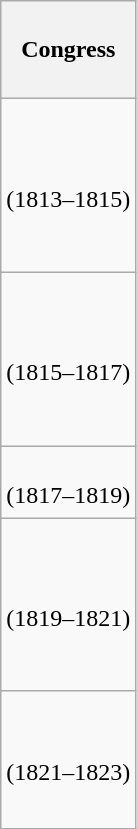<table class="wikitable" style="float:left; margin:0; margin-right:-0.5px; margin-top:14px; text-align:center;">
<tr style="white-space:nowrap; height:4.08em;">
<th>Congress</th>
</tr>
<tr style="white-space:nowrap; height:7.22em;">
<td><strong></strong><br>(1813–1815)</td>
</tr>
<tr style="white-space:nowrap; height:7.24em">
<td><strong></strong><br>(1815–1817)</td>
</tr>
<tr style="white-space:nowrap; height:3em">
<td><strong></strong><br>(1817–1819)</td>
</tr>
<tr style="white-space:nowrap; height:7.22em">
<td><strong></strong><br>(1819–1821)</td>
</tr>
<tr style="white-space:nowrap; height:5.72em">
<td><strong></strong><br>(1821–1823)</td>
</tr>
</table>
